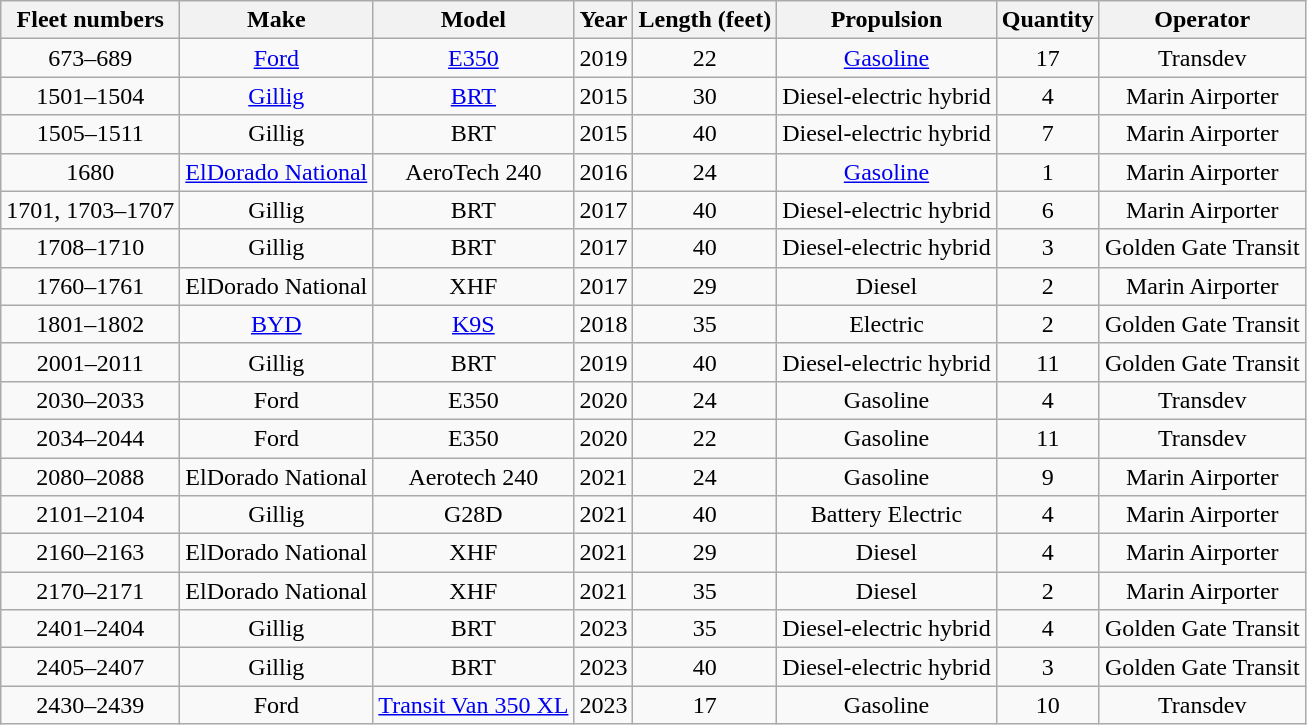<table class="wikitable sortable" style="text-align:center">
<tr>
<th>Fleet numbers</th>
<th>Make</th>
<th>Model</th>
<th>Year</th>
<th>Length (feet)</th>
<th>Propulsion</th>
<th>Quantity</th>
<th>Operator</th>
</tr>
<tr>
<td>673–689</td>
<td><a href='#'>Ford</a></td>
<td><a href='#'>E350</a></td>
<td>2019</td>
<td>22</td>
<td><a href='#'>Gasoline</a></td>
<td>17</td>
<td>Transdev</td>
</tr>
<tr>
<td>1501–1504</td>
<td><a href='#'>Gillig</a></td>
<td><a href='#'>BRT</a></td>
<td>2015</td>
<td>30</td>
<td>Diesel-electric hybrid</td>
<td>4</td>
<td>Marin Airporter</td>
</tr>
<tr>
<td>1505–1511</td>
<td>Gillig</td>
<td>BRT</td>
<td>2015</td>
<td>40</td>
<td>Diesel-electric hybrid</td>
<td>7</td>
<td>Marin Airporter</td>
</tr>
<tr>
<td>1680</td>
<td><a href='#'>ElDorado National</a></td>
<td>AeroTech 240</td>
<td>2016</td>
<td>24</td>
<td><a href='#'>Gasoline</a></td>
<td>1</td>
<td>Marin Airporter</td>
</tr>
<tr>
<td>1701, 1703–1707</td>
<td>Gillig</td>
<td>BRT</td>
<td>2017</td>
<td>40</td>
<td>Diesel-electric hybrid</td>
<td>6</td>
<td>Marin Airporter</td>
</tr>
<tr>
<td>1708–1710</td>
<td>Gillig</td>
<td>BRT</td>
<td>2017</td>
<td>40</td>
<td>Diesel-electric hybrid</td>
<td>3</td>
<td>Golden Gate Transit</td>
</tr>
<tr>
<td>1760–1761</td>
<td>ElDorado National</td>
<td>XHF</td>
<td>2017</td>
<td>29</td>
<td>Diesel</td>
<td>2</td>
<td>Marin Airporter</td>
</tr>
<tr>
<td>1801–1802</td>
<td><a href='#'>BYD</a></td>
<td><a href='#'>K9S</a></td>
<td>2018</td>
<td>35</td>
<td>Electric</td>
<td>2</td>
<td>Golden Gate Transit</td>
</tr>
<tr>
<td>2001–2011</td>
<td>Gillig</td>
<td>BRT</td>
<td>2019</td>
<td>40</td>
<td>Diesel-electric hybrid</td>
<td>11</td>
<td>Golden Gate Transit</td>
</tr>
<tr>
<td>2030–2033</td>
<td>Ford</td>
<td>E350</td>
<td>2020</td>
<td>24</td>
<td>Gasoline</td>
<td>4</td>
<td>Transdev</td>
</tr>
<tr>
<td>2034–2044</td>
<td>Ford</td>
<td>E350</td>
<td>2020</td>
<td>22</td>
<td>Gasoline</td>
<td>11</td>
<td>Transdev</td>
</tr>
<tr>
<td>2080–2088</td>
<td>ElDorado National</td>
<td>Aerotech 240</td>
<td>2021</td>
<td>24</td>
<td>Gasoline</td>
<td>9</td>
<td>Marin Airporter</td>
</tr>
<tr>
<td>2101–2104</td>
<td>Gillig</td>
<td>G28D</td>
<td>2021</td>
<td>40</td>
<td>Battery Electric</td>
<td>4</td>
<td>Marin Airporter</td>
</tr>
<tr>
<td>2160–2163</td>
<td>ElDorado National</td>
<td>XHF</td>
<td>2021</td>
<td>29</td>
<td>Diesel</td>
<td>4</td>
<td>Marin Airporter</td>
</tr>
<tr>
<td>2170–2171</td>
<td>ElDorado National</td>
<td>XHF</td>
<td>2021</td>
<td>35</td>
<td>Diesel</td>
<td>2</td>
<td>Marin Airporter</td>
</tr>
<tr>
<td>2401–2404</td>
<td>Gillig</td>
<td>BRT</td>
<td>2023</td>
<td>35</td>
<td>Diesel-electric hybrid</td>
<td>4</td>
<td>Golden Gate Transit</td>
</tr>
<tr>
<td>2405–2407</td>
<td>Gillig</td>
<td>BRT</td>
<td>2023</td>
<td>40</td>
<td>Diesel-electric hybrid</td>
<td>3</td>
<td>Golden Gate Transit</td>
</tr>
<tr>
<td>2430–2439</td>
<td>Ford</td>
<td><a href='#'>Transit Van 350 XL</a></td>
<td>2023</td>
<td>17</td>
<td>Gasoline</td>
<td>10</td>
<td>Transdev</td>
</tr>
</table>
